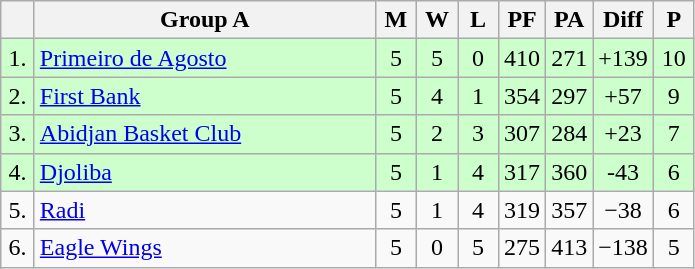<table class="wikitable" style="text-align:center">
<tr>
<th width=15></th>
<th width=220>Group A</th>
<th width=20>M</th>
<th width=20>W</th>
<th width=20>L</th>
<th width=20>PF</th>
<th width=20>PA</th>
<th width=30>Diff</th>
<th width=20>P</th>
</tr>
<tr style="background: #ccffcc;">
<td>1.</td>
<td align=left> <a href='#'>Primeiro de Agosto</a></td>
<td>5</td>
<td>5</td>
<td>0</td>
<td>410</td>
<td>271</td>
<td>+139</td>
<td>10</td>
</tr>
<tr style="background: #ccffcc;">
<td>2.</td>
<td align=left> <a href='#'>First Bank</a></td>
<td>5</td>
<td>4</td>
<td>1</td>
<td>354</td>
<td>297</td>
<td>+57</td>
<td>9</td>
</tr>
<tr style="background: #ccffcc;">
<td>3.</td>
<td align=left> <a href='#'>Abidjan Basket Club</a></td>
<td>5</td>
<td>2</td>
<td>3</td>
<td>307</td>
<td>284</td>
<td>+23</td>
<td>7</td>
</tr>
<tr style="background: #ccffcc;">
<td>4.</td>
<td align=left> <a href='#'>Djoliba</a></td>
<td>5</td>
<td>1</td>
<td>4</td>
<td>317</td>
<td>360</td>
<td>-43</td>
<td>6</td>
</tr>
<tr>
<td>5.</td>
<td align=left> <a href='#'>Radi</a></td>
<td>5</td>
<td>1</td>
<td>4</td>
<td>319</td>
<td>357</td>
<td>−38</td>
<td>6</td>
</tr>
<tr>
<td>6.</td>
<td align=left> <a href='#'>Eagle Wings</a></td>
<td>5</td>
<td>0</td>
<td>5</td>
<td>275</td>
<td>413</td>
<td>−138</td>
<td>5</td>
</tr>
</table>
